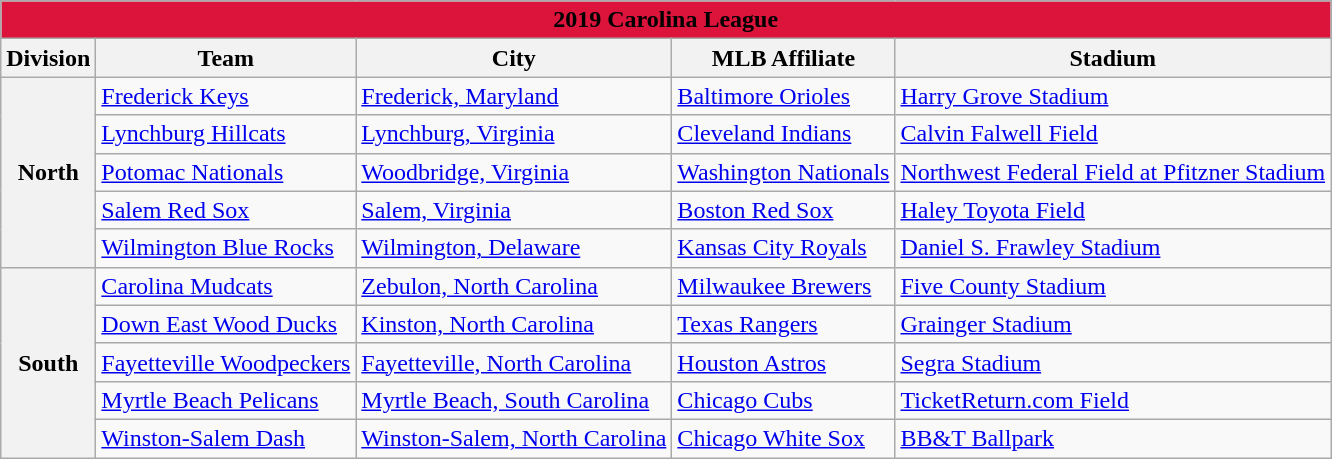<table class="wikitable" style="width:auto">
<tr>
<td bgcolor="#DC143C" align="center" colspan="7"><strong><span>2019 Carolina League</span></strong></td>
</tr>
<tr>
<th>Division</th>
<th>Team</th>
<th>City</th>
<th>MLB Affiliate</th>
<th>Stadium</th>
</tr>
<tr>
<th rowspan="5">North</th>
<td><a href='#'>Frederick Keys</a></td>
<td><a href='#'>Frederick, Maryland</a></td>
<td><a href='#'>Baltimore Orioles</a></td>
<td><a href='#'>Harry Grove Stadium</a></td>
</tr>
<tr>
<td><a href='#'>Lynchburg Hillcats</a></td>
<td><a href='#'>Lynchburg, Virginia</a></td>
<td><a href='#'>Cleveland Indians</a></td>
<td><a href='#'>Calvin Falwell Field</a></td>
</tr>
<tr>
<td><a href='#'>Potomac Nationals</a></td>
<td><a href='#'>Woodbridge, Virginia</a></td>
<td><a href='#'>Washington Nationals</a></td>
<td><a href='#'>Northwest Federal Field at Pfitzner Stadium</a></td>
</tr>
<tr>
<td><a href='#'>Salem Red Sox</a></td>
<td><a href='#'>Salem, Virginia</a></td>
<td><a href='#'>Boston Red Sox</a></td>
<td><a href='#'>Haley Toyota Field</a></td>
</tr>
<tr>
<td><a href='#'>Wilmington Blue Rocks</a></td>
<td><a href='#'>Wilmington, Delaware</a></td>
<td><a href='#'>Kansas City Royals</a></td>
<td><a href='#'>Daniel S. Frawley Stadium</a></td>
</tr>
<tr>
<th rowspan="5">South</th>
<td><a href='#'>Carolina Mudcats</a></td>
<td><a href='#'>Zebulon, North Carolina</a></td>
<td><a href='#'>Milwaukee Brewers</a></td>
<td><a href='#'>Five County Stadium</a></td>
</tr>
<tr>
<td><a href='#'>Down East Wood Ducks</a></td>
<td><a href='#'>Kinston, North Carolina</a></td>
<td><a href='#'>Texas Rangers</a></td>
<td><a href='#'>Grainger Stadium</a></td>
</tr>
<tr>
<td><a href='#'>Fayetteville Woodpeckers</a></td>
<td><a href='#'>Fayetteville, North Carolina</a></td>
<td><a href='#'>Houston Astros</a></td>
<td><a href='#'>Segra Stadium</a></td>
</tr>
<tr>
<td><a href='#'>Myrtle Beach Pelicans</a></td>
<td><a href='#'>Myrtle Beach, South Carolina</a></td>
<td><a href='#'>Chicago Cubs</a></td>
<td><a href='#'>TicketReturn.com Field</a></td>
</tr>
<tr>
<td><a href='#'>Winston-Salem Dash</a></td>
<td><a href='#'>Winston-Salem, North Carolina</a></td>
<td><a href='#'>Chicago White Sox</a></td>
<td><a href='#'>BB&T Ballpark</a></td>
</tr>
</table>
